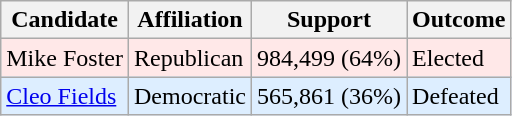<table class="wikitable">
<tr>
<th>Candidate</th>
<th>Affiliation</th>
<th>Support</th>
<th>Outcome</th>
</tr>
<tr>
<td bgcolor=#FFE8E8>Mike Foster</td>
<td bgcolor=#FFE8E8>Republican</td>
<td bgcolor=#FFE8E8>984,499 (64%)</td>
<td bgcolor=#FFE8E8>Elected</td>
</tr>
<tr>
<td bgcolor=#DDEEFF><a href='#'>Cleo Fields</a></td>
<td bgcolor=#DDEEFF>Democratic</td>
<td bgcolor=#DDEEFF>565,861 (36%)</td>
<td bgcolor=#DDEEFF>Defeated</td>
</tr>
</table>
